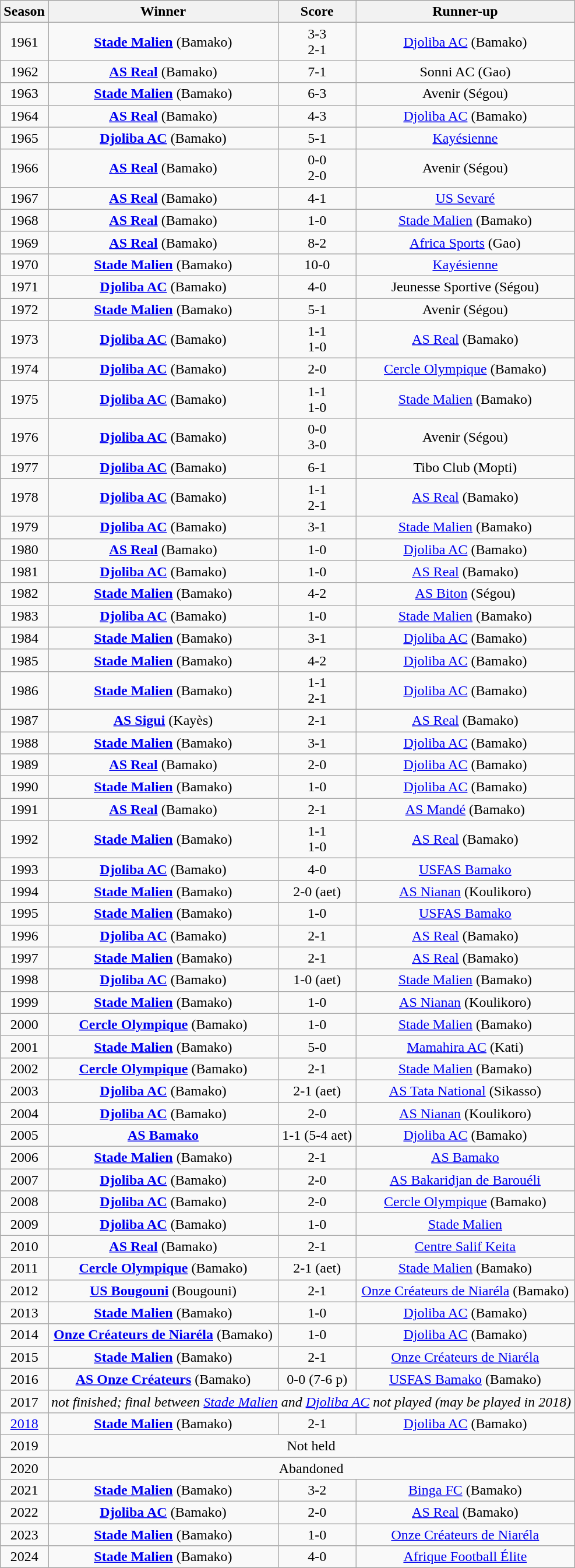<table class="wikitable" style="text-align: center; font-size:100%">
<tr>
<th>Season</th>
<th>Winner</th>
<th>Score</th>
<th>Runner-up</th>
</tr>
<tr>
<td>1961</td>
<td><strong><a href='#'>Stade Malien</a></strong> (Bamako)</td>
<td>3-3<br>2-1</td>
<td><a href='#'>Djoliba AC</a> (Bamako)</td>
</tr>
<tr>
<td>1962</td>
<td><strong><a href='#'>AS Real</a></strong> (Bamako)</td>
<td>7-1</td>
<td>Sonni AC (Gao)</td>
</tr>
<tr>
<td>1963</td>
<td><strong><a href='#'>Stade Malien</a></strong> (Bamako)</td>
<td>6-3</td>
<td>Avenir (Ségou)</td>
</tr>
<tr>
<td>1964</td>
<td><strong><a href='#'>AS Real</a></strong> (Bamako)</td>
<td>4-3</td>
<td><a href='#'>Djoliba AC</a> (Bamako)</td>
</tr>
<tr>
<td>1965</td>
<td><strong><a href='#'>Djoliba AC</a></strong> (Bamako)</td>
<td>5-1</td>
<td><a href='#'>Kayésienne</a></td>
</tr>
<tr>
<td>1966</td>
<td><strong><a href='#'>AS Real</a></strong> (Bamako)</td>
<td>0-0<br>2-0</td>
<td>Avenir (Ségou)</td>
</tr>
<tr>
<td>1967</td>
<td><strong><a href='#'>AS Real</a></strong> (Bamako)</td>
<td>4-1</td>
<td><a href='#'>US Sevaré</a></td>
</tr>
<tr>
<td>1968</td>
<td><strong><a href='#'>AS Real</a></strong> (Bamako)</td>
<td>1-0</td>
<td><a href='#'>Stade Malien</a> (Bamako)</td>
</tr>
<tr>
<td>1969</td>
<td><strong><a href='#'>AS Real</a></strong> (Bamako)</td>
<td>8-2</td>
<td><a href='#'>Africa Sports</a> (Gao)</td>
</tr>
<tr>
<td>1970</td>
<td><strong><a href='#'>Stade Malien</a></strong> (Bamako)</td>
<td>10-0</td>
<td><a href='#'>Kayésienne</a></td>
</tr>
<tr>
<td>1971</td>
<td><strong><a href='#'>Djoliba AC</a></strong> (Bamako)</td>
<td>4-0</td>
<td>Jeunesse Sportive (Ségou)</td>
</tr>
<tr>
<td>1972</td>
<td><strong><a href='#'>Stade Malien</a></strong> (Bamako)</td>
<td>5-1</td>
<td>Avenir (Ségou)</td>
</tr>
<tr>
<td>1973</td>
<td><strong><a href='#'>Djoliba AC</a></strong> (Bamako)</td>
<td>1-1<br>1-0</td>
<td><a href='#'>AS Real</a> (Bamako)</td>
</tr>
<tr>
<td>1974</td>
<td><strong><a href='#'>Djoliba AC</a></strong> (Bamako)</td>
<td>2-0</td>
<td><a href='#'>Cercle Olympique</a> (Bamako)</td>
</tr>
<tr>
<td>1975</td>
<td><strong><a href='#'>Djoliba AC</a></strong> (Bamako)</td>
<td>1-1<br>1-0</td>
<td><a href='#'>Stade Malien</a> (Bamako)</td>
</tr>
<tr>
<td>1976</td>
<td><strong><a href='#'>Djoliba AC</a></strong> (Bamako)</td>
<td>0-0<br>3-0</td>
<td>Avenir (Ségou)</td>
</tr>
<tr>
<td>1977</td>
<td><strong><a href='#'>Djoliba AC</a></strong> (Bamako)</td>
<td>6-1</td>
<td>Tibo Club (Mopti)</td>
</tr>
<tr>
<td>1978</td>
<td><strong><a href='#'>Djoliba AC</a></strong> (Bamako)</td>
<td>1-1<br>2-1</td>
<td><a href='#'>AS Real</a> (Bamako)</td>
</tr>
<tr>
<td>1979</td>
<td><strong><a href='#'>Djoliba AC</a></strong> (Bamako)</td>
<td>3-1</td>
<td><a href='#'>Stade Malien</a> (Bamako)</td>
</tr>
<tr>
<td>1980</td>
<td><strong><a href='#'>AS Real</a></strong> (Bamako)</td>
<td>1-0</td>
<td><a href='#'>Djoliba AC</a> (Bamako)</td>
</tr>
<tr>
<td>1981</td>
<td><strong><a href='#'>Djoliba AC</a></strong> (Bamako)</td>
<td>1-0</td>
<td><a href='#'>AS Real</a> (Bamako)</td>
</tr>
<tr>
<td>1982</td>
<td><strong><a href='#'>Stade Malien</a></strong> (Bamako)</td>
<td>4-2</td>
<td><a href='#'>AS Biton</a> (Ségou)</td>
</tr>
<tr>
<td>1983</td>
<td><strong><a href='#'>Djoliba AC</a></strong> (Bamako)</td>
<td>1-0</td>
<td><a href='#'>Stade Malien</a> (Bamako)</td>
</tr>
<tr>
<td>1984</td>
<td><strong><a href='#'>Stade Malien</a></strong> (Bamako)</td>
<td>3-1</td>
<td><a href='#'>Djoliba AC</a> (Bamako)</td>
</tr>
<tr>
<td>1985</td>
<td><strong><a href='#'>Stade Malien</a></strong> (Bamako)</td>
<td>4-2</td>
<td><a href='#'>Djoliba AC</a> (Bamako)</td>
</tr>
<tr>
<td>1986</td>
<td><strong><a href='#'>Stade Malien</a></strong> (Bamako)</td>
<td>1-1<br>2-1</td>
<td><a href='#'>Djoliba AC</a> (Bamako)</td>
</tr>
<tr>
<td>1987</td>
<td><strong><a href='#'>AS Sigui</a></strong> (Kayès)</td>
<td>2-1</td>
<td><a href='#'>AS Real</a> (Bamako)</td>
</tr>
<tr>
<td>1988</td>
<td><strong><a href='#'>Stade Malien</a></strong> (Bamako)</td>
<td>3-1</td>
<td><a href='#'>Djoliba AC</a> (Bamako)</td>
</tr>
<tr>
<td>1989</td>
<td><strong><a href='#'>AS Real</a></strong> (Bamako)</td>
<td>2-0</td>
<td><a href='#'>Djoliba AC</a> (Bamako)</td>
</tr>
<tr>
<td>1990</td>
<td><strong><a href='#'>Stade Malien</a></strong> (Bamako)</td>
<td>1-0</td>
<td><a href='#'>Djoliba AC</a> (Bamako)</td>
</tr>
<tr>
<td>1991</td>
<td><strong><a href='#'>AS Real</a></strong> (Bamako)</td>
<td>2-1</td>
<td><a href='#'>AS Mandé</a> (Bamako)</td>
</tr>
<tr>
<td>1992</td>
<td><strong><a href='#'>Stade Malien</a></strong> (Bamako)</td>
<td>1-1<br>1-0</td>
<td><a href='#'>AS Real</a> (Bamako)</td>
</tr>
<tr>
<td>1993</td>
<td><strong><a href='#'>Djoliba AC</a></strong> (Bamako)</td>
<td>4-0</td>
<td><a href='#'>USFAS Bamako</a></td>
</tr>
<tr>
<td>1994</td>
<td><strong><a href='#'>Stade Malien</a></strong> (Bamako)</td>
<td>2-0 (aet)</td>
<td><a href='#'>AS Nianan</a> (Koulikoro)</td>
</tr>
<tr>
<td>1995</td>
<td><strong><a href='#'>Stade Malien</a></strong> (Bamako)</td>
<td>1-0</td>
<td><a href='#'>USFAS Bamako</a></td>
</tr>
<tr>
<td>1996</td>
<td><strong><a href='#'>Djoliba AC</a></strong> (Bamako)</td>
<td>2-1</td>
<td><a href='#'>AS Real</a> (Bamako)</td>
</tr>
<tr>
<td>1997</td>
<td><strong><a href='#'>Stade Malien</a></strong> (Bamako)</td>
<td>2-1</td>
<td><a href='#'>AS Real</a> (Bamako)</td>
</tr>
<tr>
<td>1998</td>
<td><strong><a href='#'>Djoliba AC</a></strong> (Bamako)</td>
<td>1-0 (aet)</td>
<td><a href='#'>Stade Malien</a> (Bamako)</td>
</tr>
<tr>
<td>1999</td>
<td><strong><a href='#'>Stade Malien</a></strong> (Bamako)</td>
<td>1-0</td>
<td><a href='#'>AS Nianan</a> (Koulikoro)</td>
</tr>
<tr>
<td>2000</td>
<td><strong><a href='#'>Cercle Olympique</a></strong> (Bamako)</td>
<td>1-0</td>
<td><a href='#'>Stade Malien</a> (Bamako)</td>
</tr>
<tr>
<td>2001</td>
<td><strong><a href='#'>Stade Malien</a></strong> (Bamako)</td>
<td>5-0</td>
<td><a href='#'>Mamahira AC</a> (Kati)</td>
</tr>
<tr>
<td>2002</td>
<td><strong><a href='#'>Cercle Olympique</a></strong> (Bamako)</td>
<td>2-1</td>
<td><a href='#'>Stade Malien</a> (Bamako)</td>
</tr>
<tr>
<td>2003</td>
<td><strong><a href='#'>Djoliba AC</a></strong> (Bamako)</td>
<td>2-1 (aet)</td>
<td><a href='#'>AS Tata National</a> (Sikasso)</td>
</tr>
<tr>
<td>2004</td>
<td><strong><a href='#'>Djoliba AC</a></strong> (Bamako)</td>
<td>2-0</td>
<td><a href='#'>AS Nianan</a> (Koulikoro)</td>
</tr>
<tr>
<td>2005</td>
<td><strong><a href='#'>AS Bamako</a></strong></td>
<td>1-1 (5-4 aet)</td>
<td><a href='#'>Djoliba AC</a> (Bamako)</td>
</tr>
<tr>
<td>2006</td>
<td><strong><a href='#'>Stade Malien</a></strong> (Bamako)</td>
<td>2-1</td>
<td><a href='#'>AS Bamako</a></td>
</tr>
<tr>
<td>2007</td>
<td><strong><a href='#'>Djoliba AC</a></strong> (Bamako)</td>
<td>2-0</td>
<td><a href='#'>AS Bakaridjan de Barouéli</a></td>
</tr>
<tr>
<td>2008</td>
<td><strong><a href='#'>Djoliba AC</a></strong> (Bamako)</td>
<td>2-0</td>
<td><a href='#'>Cercle Olympique</a> (Bamako)</td>
</tr>
<tr>
<td>2009</td>
<td><strong><a href='#'>Djoliba AC</a></strong> (Bamako)</td>
<td>1-0</td>
<td><a href='#'>Stade Malien</a></td>
</tr>
<tr>
<td>2010</td>
<td><strong><a href='#'>AS Real</a></strong> (Bamako)</td>
<td>2-1</td>
<td><a href='#'>Centre Salif Keita</a></td>
</tr>
<tr>
<td>2011</td>
<td><strong><a href='#'>Cercle Olympique</a></strong> (Bamako)</td>
<td>2-1 (aet)</td>
<td><a href='#'>Stade Malien</a> (Bamako)</td>
</tr>
<tr>
<td>2012</td>
<td><strong><a href='#'>US Bougouni</a></strong> (Bougouni)</td>
<td>2-1</td>
<td><a href='#'>Onze Créateurs de Niaréla</a> (Bamako)</td>
</tr>
<tr>
<td>2013</td>
<td><strong><a href='#'>Stade Malien</a></strong> (Bamako)</td>
<td>1-0</td>
<td><a href='#'>Djoliba AC</a> (Bamako)</td>
</tr>
<tr>
<td>2014</td>
<td><strong><a href='#'>Onze Créateurs de Niaréla</a></strong> (Bamako)</td>
<td>1-0</td>
<td><a href='#'>Djoliba AC</a> (Bamako)</td>
</tr>
<tr>
<td>2015</td>
<td><strong><a href='#'>Stade Malien</a></strong> (Bamako)</td>
<td>2-1</td>
<td><a href='#'>Onze Créateurs de Niaréla</a></td>
</tr>
<tr>
<td>2016</td>
<td><strong><a href='#'>AS Onze Créateurs</a></strong> (Bamako)</td>
<td>0-0 (7-6 p)</td>
<td><a href='#'>USFAS Bamako</a> (Bamako)</td>
</tr>
<tr>
<td>2017</td>
<td colspan=3><em>not finished; final between <a href='#'>Stade Malien</a> and <a href='#'>Djoliba AC</a> not played (may be played in 2018)</em></td>
</tr>
<tr>
<td><a href='#'>2018</a></td>
<td><strong><a href='#'>Stade Malien</a></strong> (Bamako)</td>
<td>2-1</td>
<td><a href='#'>Djoliba AC</a> (Bamako)</td>
</tr>
<tr>
<td>2019</td>
<td colspan=3>Not held</td>
</tr>
<tr>
</tr>
<tr>
<td>2020</td>
<td colspan=3>Abandoned</td>
</tr>
<tr>
<td>2021</td>
<td><strong><a href='#'>Stade Malien</a></strong> (Bamako)</td>
<td>3-2</td>
<td><a href='#'>Binga FC</a> (Bamako)</td>
</tr>
<tr>
<td>2022</td>
<td><strong><a href='#'>Djoliba AC</a></strong> (Bamako)</td>
<td>2-0</td>
<td><a href='#'>AS Real</a> (Bamako)</td>
</tr>
<tr>
<td>2023</td>
<td><strong><a href='#'>Stade Malien</a></strong> (Bamako)</td>
<td>1-0</td>
<td><a href='#'>Onze Créateurs de Niaréla</a></td>
</tr>
<tr>
<td>2024</td>
<td><strong><a href='#'>Stade Malien</a></strong> (Bamako)</td>
<td>4-0</td>
<td><a href='#'>Afrique Football Élite</a></td>
</tr>
</table>
